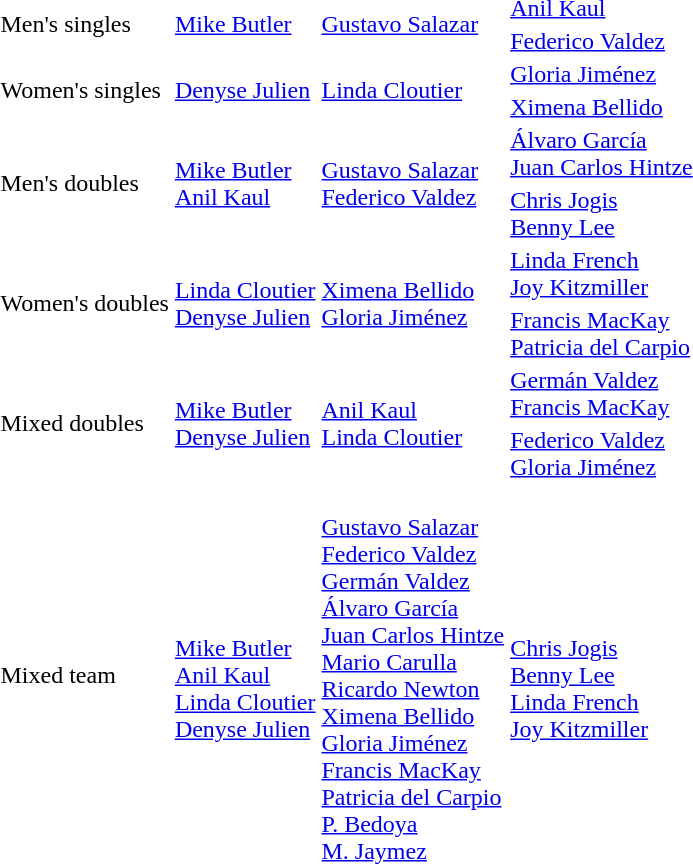<table>
<tr>
<td rowspan="2">Men's singles</td>
<td rowspan="2"> <a href='#'>Mike Butler</a></td>
<td rowspan="2"> <a href='#'>Gustavo Salazar</a></td>
<td> <a href='#'>Anil Kaul</a></td>
</tr>
<tr>
<td> <a href='#'>Federico Valdez</a></td>
</tr>
<tr>
<td rowspan="2">Women's singles</td>
<td rowspan="2"> <a href='#'>Denyse Julien</a></td>
<td rowspan="2"> <a href='#'>Linda Cloutier</a></td>
<td> <a href='#'>Gloria Jiménez</a></td>
</tr>
<tr>
<td> <a href='#'>Ximena Bellido</a></td>
</tr>
<tr>
<td rowspan="2">Men's doubles</td>
<td rowspan="2"> <a href='#'>Mike Butler</a> <br> <a href='#'>Anil Kaul</a></td>
<td rowspan="2"> <a href='#'>Gustavo Salazar</a> <br> <a href='#'>Federico Valdez</a></td>
<td> <a href='#'>Álvaro García</a><br> <a href='#'>Juan Carlos Hintze</a></td>
</tr>
<tr>
<td> <a href='#'>Chris Jogis</a><br> <a href='#'>Benny Lee</a></td>
</tr>
<tr>
<td rowspan="2">Women's doubles</td>
<td rowspan="2"> <a href='#'>Linda Cloutier</a> <br> <a href='#'>Denyse Julien</a></td>
<td rowspan="2"> <a href='#'>Ximena Bellido</a> <br> <a href='#'>Gloria Jiménez</a></td>
<td> <a href='#'>Linda French</a> <br> <a href='#'>Joy Kitzmiller</a></td>
</tr>
<tr>
<td> <a href='#'>Francis MacKay</a><br> <a href='#'>Patricia del Carpio</a></td>
</tr>
<tr>
<td rowspan="2">Mixed doubles</td>
<td rowspan="2"> <a href='#'>Mike Butler</a> <br> <a href='#'>Denyse Julien</a></td>
<td rowspan="2"> <a href='#'>Anil Kaul</a> <br> <a href='#'>Linda Cloutier</a></td>
<td> <a href='#'>Germán Valdez</a><br> <a href='#'>Francis MacKay</a></td>
</tr>
<tr>
<td> <a href='#'>Federico Valdez</a><br> <a href='#'>Gloria Jiménez</a></td>
</tr>
<tr>
<td rowspan=1>Mixed team</td>
<td rowspan=1 align="left"><br><a href='#'>Mike Butler</a><br><a href='#'>Anil Kaul</a><br><a href='#'>Linda Cloutier</a><br><a href='#'>Denyse Julien</a></td>
<td rowspan=1 align="left"><br><a href='#'>Gustavo Salazar</a><br><a href='#'>Federico Valdez</a><br><a href='#'>Germán Valdez</a><br><a href='#'>Álvaro García</a><br><a href='#'>Juan Carlos Hintze</a><br><a href='#'>Mario Carulla</a><br><a href='#'>Ricardo Newton</a><br><a href='#'>Ximena Bellido</a><br><a href='#'>Gloria Jiménez</a><br><a href='#'>Francis MacKay</a><br><a href='#'>Patricia del Carpio</a><br><a href='#'>P. Bedoya</a><br><a href='#'>M. Jaymez</a></td>
<td align="left"><br><a href='#'>Chris Jogis</a><br><a href='#'>Benny Lee</a><br><a href='#'>Linda French</a><br><a href='#'>Joy Kitzmiller</a></td>
</tr>
</table>
